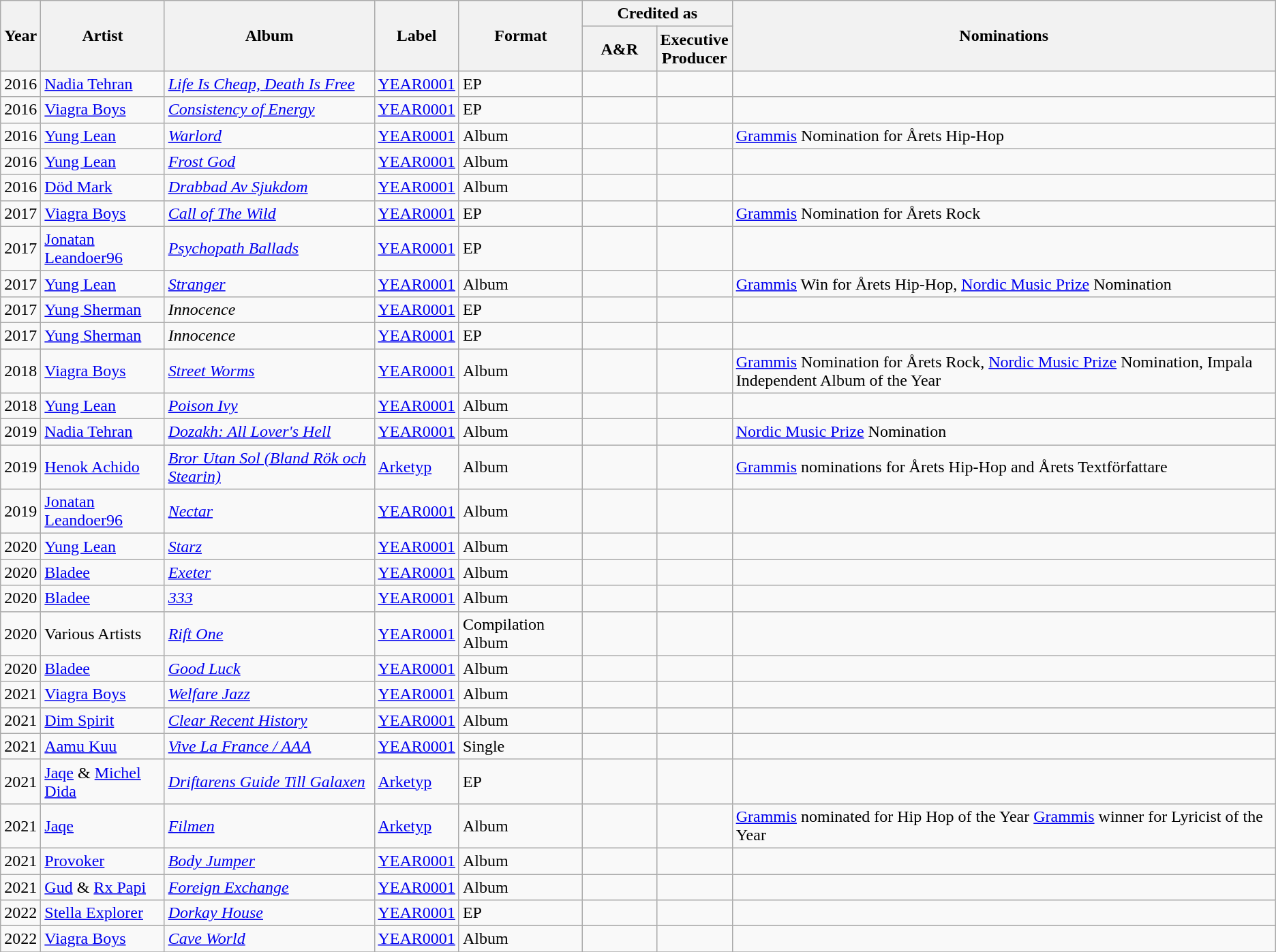<table class="wikitable">
<tr>
<th rowspan="2">Year</th>
<th rowspan="2">Artist</th>
<th rowspan="2">Album</th>
<th rowspan="2">Label</th>
<th rowspan="2">Format</th>
<th colspan="2">Credited as </th>
<th rowspan="2">Nominations</th>
</tr>
<tr>
<th width=65>A&R</th>
<th width=65>Executive Producer</th>
</tr>
<tr>
<td>2016</td>
<td><a href='#'>Nadia Tehran</a></td>
<td><em><a href='#'>Life Is Cheap, Death Is Free</a></em></td>
<td><a href='#'>YEAR0001</a></td>
<td>EP</td>
<td></td>
<td></td>
<td></td>
</tr>
<tr>
<td>2016</td>
<td><a href='#'>Viagra Boys</a></td>
<td><em><a href='#'>Consistency of Energy</a></em></td>
<td><a href='#'>YEAR0001</a></td>
<td>EP</td>
<td></td>
<td></td>
<td></td>
</tr>
<tr>
<td>2016</td>
<td><a href='#'>Yung Lean</a></td>
<td><em><a href='#'>Warlord</a></em></td>
<td><a href='#'>YEAR0001</a></td>
<td>Album</td>
<td></td>
<td></td>
<td><a href='#'>Grammis</a> Nomination for Årets Hip-Hop</td>
</tr>
<tr>
<td>2016</td>
<td><a href='#'>Yung Lean</a></td>
<td><em><a href='#'>Frost God</a></em></td>
<td><a href='#'>YEAR0001</a></td>
<td>Album</td>
<td></td>
<td></td>
<td></td>
</tr>
<tr>
<td>2016</td>
<td><a href='#'>Död Mark</a></td>
<td><em><a href='#'>Drabbad Av Sjukdom</a></em></td>
<td><a href='#'>YEAR0001</a></td>
<td>Album</td>
<td></td>
<td></td>
<td></td>
</tr>
<tr>
<td>2017</td>
<td><a href='#'>Viagra Boys</a></td>
<td><em><a href='#'>Call of The Wild</a></em></td>
<td><a href='#'>YEAR0001</a></td>
<td>EP</td>
<td></td>
<td></td>
<td><a href='#'>Grammis</a> Nomination for Årets Rock</td>
</tr>
<tr>
<td>2017</td>
<td><a href='#'>Jonatan Leandoer96</a></td>
<td><em><a href='#'>Psychopath Ballads</a></em></td>
<td><a href='#'>YEAR0001</a></td>
<td>EP</td>
<td></td>
<td></td>
<td></td>
</tr>
<tr>
<td>2017</td>
<td><a href='#'>Yung Lean</a></td>
<td><em><a href='#'>Stranger</a></em></td>
<td><a href='#'>YEAR0001</a></td>
<td>Album</td>
<td></td>
<td></td>
<td><a href='#'>Grammis</a> Win for Årets Hip-Hop, <a href='#'>Nordic Music Prize</a> Nomination</td>
</tr>
<tr>
<td>2017</td>
<td><a href='#'>Yung Sherman</a></td>
<td><em>Innocence</em></td>
<td><a href='#'>YEAR0001</a></td>
<td>EP</td>
<td></td>
<td></td>
<td></td>
</tr>
<tr>
<td>2017</td>
<td><a href='#'>Yung Sherman</a></td>
<td><em>Innocence</em></td>
<td><a href='#'>YEAR0001</a></td>
<td>EP</td>
<td></td>
<td></td>
<td></td>
</tr>
<tr>
<td>2018</td>
<td><a href='#'>Viagra Boys</a></td>
<td><em><a href='#'>Street Worms</a></em></td>
<td><a href='#'>YEAR0001</a></td>
<td>Album</td>
<td></td>
<td></td>
<td><a href='#'>Grammis</a> Nomination for Årets Rock, <a href='#'>Nordic Music Prize</a> Nomination, Impala Independent Album of the Year</td>
</tr>
<tr>
<td>2018</td>
<td><a href='#'>Yung Lean</a></td>
<td><em><a href='#'>Poison Ivy</a></em></td>
<td><a href='#'>YEAR0001</a></td>
<td>Album</td>
<td></td>
<td></td>
<td></td>
</tr>
<tr>
<td>2019</td>
<td><a href='#'>Nadia Tehran</a></td>
<td><em><a href='#'>Dozakh: All Lover's Hell</a></em></td>
<td><a href='#'>YEAR0001</a></td>
<td>Album</td>
<td></td>
<td></td>
<td><a href='#'>Nordic Music Prize</a> Nomination</td>
</tr>
<tr>
<td>2019</td>
<td><a href='#'>Henok Achido</a></td>
<td><em><a href='#'>Bror Utan Sol (Bland Rök och Stearin)</a></em></td>
<td><a href='#'>Arketyp</a></td>
<td>Album</td>
<td></td>
<td></td>
<td><a href='#'>Grammis</a> nominations for Årets Hip-Hop and Årets Textförfattare</td>
</tr>
<tr>
<td>2019</td>
<td><a href='#'>Jonatan Leandoer96</a></td>
<td><em><a href='#'>Nectar</a></em></td>
<td><a href='#'>YEAR0001</a></td>
<td>Album</td>
<td></td>
<td></td>
<td></td>
</tr>
<tr>
<td>2020</td>
<td><a href='#'>Yung Lean</a></td>
<td><em><a href='#'>Starz</a></em></td>
<td><a href='#'>YEAR0001</a></td>
<td>Album</td>
<td></td>
<td></td>
<td></td>
</tr>
<tr>
<td>2020</td>
<td><a href='#'>Bladee</a></td>
<td><em><a href='#'>Exeter</a></em></td>
<td><a href='#'>YEAR0001</a></td>
<td>Album</td>
<td></td>
<td></td>
<td></td>
</tr>
<tr>
<td>2020</td>
<td><a href='#'>Bladee</a></td>
<td><em><a href='#'>333</a></em></td>
<td><a href='#'>YEAR0001</a></td>
<td>Album</td>
<td></td>
<td></td>
<td></td>
</tr>
<tr>
<td>2020</td>
<td>Various Artists</td>
<td><em><a href='#'>Rift One</a></em></td>
<td><a href='#'>YEAR0001</a></td>
<td>Compilation Album</td>
<td></td>
<td></td>
<td></td>
</tr>
<tr>
<td>2020</td>
<td><a href='#'>Bladee</a></td>
<td><em><a href='#'>Good Luck</a></em></td>
<td><a href='#'>YEAR0001</a></td>
<td>Album</td>
<td></td>
<td></td>
<td></td>
</tr>
<tr>
<td>2021</td>
<td><a href='#'>Viagra Boys</a></td>
<td><em><a href='#'>Welfare Jazz</a></em></td>
<td><a href='#'>YEAR0001</a></td>
<td>Album</td>
<td></td>
<td></td>
<td></td>
</tr>
<tr>
<td>2021</td>
<td><a href='#'>Dim Spirit</a></td>
<td><em><a href='#'>Clear Recent History</a></em></td>
<td><a href='#'>YEAR0001</a></td>
<td>Album</td>
<td></td>
<td></td>
<td></td>
</tr>
<tr>
<td>2021</td>
<td><a href='#'>Aamu Kuu</a></td>
<td><em><a href='#'>Vive La France / AAA</a></em></td>
<td><a href='#'>YEAR0001</a></td>
<td>Single</td>
<td></td>
<td></td>
<td></td>
</tr>
<tr>
<td>2021</td>
<td><a href='#'>Jaqe</a> & <a href='#'>Michel Dida</a></td>
<td><em><a href='#'>Driftarens Guide Till Galaxen</a></em></td>
<td><a href='#'>Arketyp</a></td>
<td>EP</td>
<td></td>
<td></td>
<td></td>
</tr>
<tr>
<td>2021</td>
<td><a href='#'>Jaqe</a></td>
<td><em><a href='#'>Filmen</a></em></td>
<td><a href='#'>Arketyp</a></td>
<td>Album</td>
<td></td>
<td></td>
<td><a href='#'>Grammis</a> nominated for Hip Hop of the Year <a href='#'>Grammis</a> winner for Lyricist of the Year</td>
</tr>
<tr>
<td>2021</td>
<td><a href='#'>Provoker</a></td>
<td><em><a href='#'>Body Jumper</a></em></td>
<td><a href='#'>YEAR0001</a></td>
<td>Album</td>
<td></td>
<td></td>
<td></td>
</tr>
<tr>
<td>2021</td>
<td><a href='#'>Gud</a> & <a href='#'>Rx Papi</a></td>
<td><em><a href='#'>Foreign Exchange</a></em></td>
<td><a href='#'>YEAR0001</a></td>
<td>Album</td>
<td></td>
<td></td>
<td></td>
</tr>
<tr>
<td>2022</td>
<td><a href='#'>Stella Explorer</a></td>
<td><em><a href='#'>Dorkay House</a></em></td>
<td><a href='#'>YEAR0001</a></td>
<td>EP</td>
<td></td>
<td></td>
<td></td>
</tr>
<tr>
<td>2022</td>
<td><a href='#'>Viagra Boys</a></td>
<td><em><a href='#'>Cave World</a></em></td>
<td><a href='#'>YEAR0001</a></td>
<td>Album</td>
<td></td>
<td></td>
<td></td>
</tr>
<tr>
</tr>
</table>
